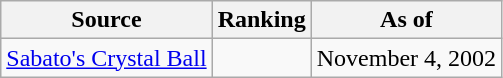<table class="wikitable">
<tr>
<th>Source</th>
<th>Ranking</th>
<th>As of</th>
</tr>
<tr>
<td><a href='#'>Sabato's Crystal Ball</a></td>
<td></td>
<td>November 4, 2002</td>
</tr>
</table>
